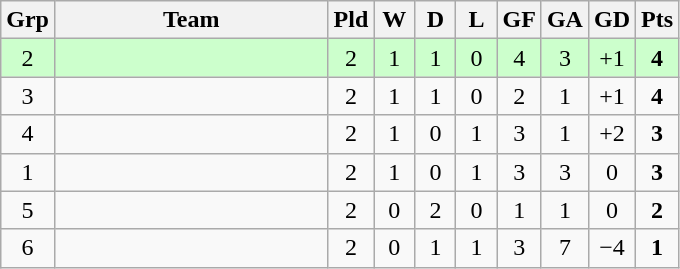<table class="wikitable" style="text-align: center;">
<tr>
<th width="20">Grp</th>
<th style="width:175px;">Team</th>
<th width="20">Pld</th>
<th width="20">W</th>
<th width="20">D</th>
<th width="20">L</th>
<th width="20">GF</th>
<th width="20">GA</th>
<th width="20">GD</th>
<th width="20">Pts</th>
</tr>
<tr style="background:#cfc;">
<td>2</td>
<td align="left"></td>
<td>2</td>
<td>1</td>
<td>1</td>
<td>0</td>
<td>4</td>
<td>3</td>
<td>+1</td>
<td><strong>4</strong></td>
</tr>
<tr>
<td>3</td>
<td align="left"></td>
<td>2</td>
<td>1</td>
<td>1</td>
<td>0</td>
<td>2</td>
<td>1</td>
<td>+1</td>
<td><strong>4</strong></td>
</tr>
<tr>
<td>4</td>
<td align="left"></td>
<td>2</td>
<td>1</td>
<td>0</td>
<td>1</td>
<td>3</td>
<td>1</td>
<td>+2</td>
<td><strong>3</strong></td>
</tr>
<tr>
<td>1</td>
<td align="left"></td>
<td>2</td>
<td>1</td>
<td>0</td>
<td>1</td>
<td>3</td>
<td>3</td>
<td>0</td>
<td><strong>3</strong></td>
</tr>
<tr>
<td>5</td>
<td align="left"></td>
<td>2</td>
<td>0</td>
<td>2</td>
<td>0</td>
<td>1</td>
<td>1</td>
<td>0</td>
<td><strong>2</strong></td>
</tr>
<tr>
<td>6</td>
<td align="left"></td>
<td>2</td>
<td>0</td>
<td>1</td>
<td>1</td>
<td>3</td>
<td>7</td>
<td>−4</td>
<td><strong>1</strong></td>
</tr>
</table>
